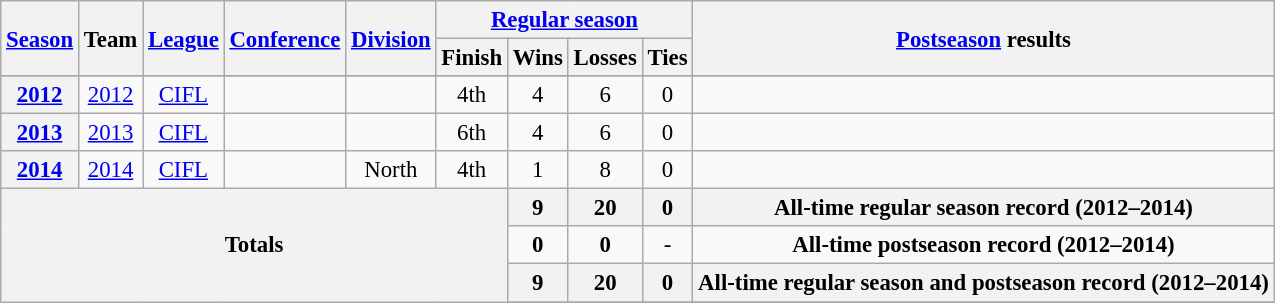<table class="wikitable" style="font-size: 95%;">
<tr>
<th rowspan="2"><a href='#'>Season</a></th>
<th rowspan="2">Team</th>
<th rowspan="2"><a href='#'>League</a></th>
<th rowspan="2"><a href='#'>Conference</a></th>
<th rowspan="2"><a href='#'>Division</a></th>
<th colspan="4"><a href='#'>Regular season</a></th>
<th rowspan="2"><a href='#'>Postseason</a> results</th>
</tr>
<tr>
<th>Finish</th>
<th>Wins</th>
<th>Losses</th>
<th>Ties</th>
</tr>
<tr background:#fcc;">
</tr>
<tr>
<th style="text-align:center;"><a href='#'>2012</a></th>
<td style="text-align:center;"><a href='#'>2012</a></td>
<td style="text-align:center;"><a href='#'>CIFL</a></td>
<td style="text-align:center;"></td>
<td style="text-align:center;"></td>
<td style="text-align:center;">4th</td>
<td style="text-align:center;">4</td>
<td style="text-align:center;">6</td>
<td style="text-align:center;">0</td>
<td></td>
</tr>
<tr>
<th style="text-align:center;"><a href='#'>2013</a></th>
<td style="text-align:center;"><a href='#'>2013</a></td>
<td style="text-align:center;"><a href='#'>CIFL</a></td>
<td style="text-align:center;"></td>
<td style="text-align:center;"></td>
<td style="text-align:center;">6th</td>
<td style="text-align:center;">4</td>
<td style="text-align:center;">6</td>
<td style="text-align:center;">0</td>
<td></td>
</tr>
<tr>
<th style="text-align:center;"><a href='#'>2014</a></th>
<td style="text-align:center;"><a href='#'>2014</a></td>
<td style="text-align:center;"><a href='#'>CIFL</a></td>
<td style="text-align:center;"></td>
<td style="text-align:center;">North</td>
<td style="text-align:center;">4th</td>
<td style="text-align:center;">1</td>
<td style="text-align:center;">8</td>
<td style="text-align:center;">0</td>
<td></td>
</tr>
<tr>
<th style="text-align:center;" rowspan="5" colspan="6">Totals</th>
<th style="text-align:center;"><strong>9</strong></th>
<th style="text-align:center;"><strong>20</strong></th>
<th style="text-align:center;"><strong>0</strong></th>
<th style="text-align:center;" colspan="3"><strong>All-time regular season record (2012–2014)</strong></th>
</tr>
<tr style="text-align:center;">
<td><strong>0</strong></td>
<td><strong>0</strong></td>
<td>-</td>
<td colspan="3"><strong>All-time postseason record (2012–2014)</strong></td>
</tr>
<tr>
<th style="text-align:center;"><strong>9</strong></th>
<th style="text-align:center;"><strong>20</strong></th>
<th style="text-align:center;"><strong>0</strong></th>
<th style="text-align:center;" colspan="3"><strong>All-time regular season and postseason record (2012–2014)</strong></th>
</tr>
<tr>
</tr>
</table>
